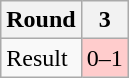<table class="wikitable">
<tr>
<th>Round</th>
<th>3</th>
</tr>
<tr>
<td>Result</td>
<td bgcolor="#FFCCCC">0–1</td>
</tr>
</table>
